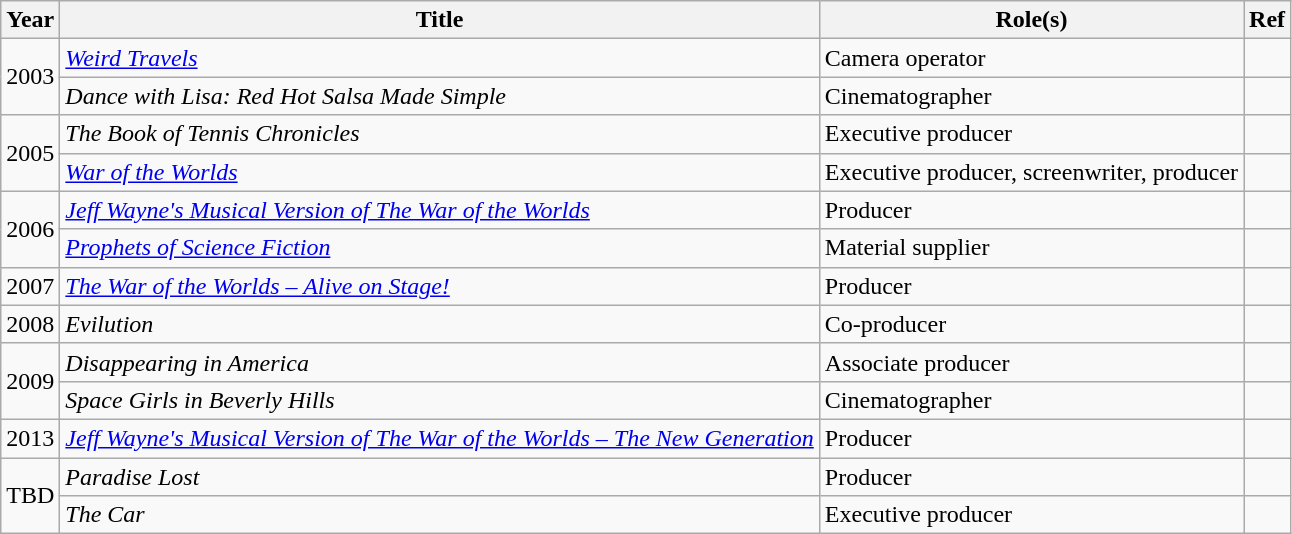<table class="wikitable sortable">
<tr>
<th>Year</th>
<th>Title</th>
<th>Role(s)</th>
<th>Ref</th>
</tr>
<tr>
<td rowspan="2">2003</td>
<td><em><a href='#'>Weird Travels</a></em></td>
<td>Camera operator</td>
<td></td>
</tr>
<tr>
<td><em>Dance with Lisa: Red Hot Salsa Made Simple</em></td>
<td>Cinematographer</td>
<td></td>
</tr>
<tr>
<td rowspan="2">2005</td>
<td><em>The Book of Tennis Chronicles</em></td>
<td>Executive producer</td>
<td></td>
</tr>
<tr>
<td><em><a href='#'>War of the Worlds</a></em></td>
<td>Executive producer, screenwriter, producer</td>
<td></td>
</tr>
<tr>
<td rowspan="2">2006</td>
<td><em><a href='#'>Jeff Wayne's Musical Version of The War of the Worlds</a></em></td>
<td>Producer</td>
<td></td>
</tr>
<tr>
<td><em><a href='#'>Prophets of Science Fiction</a></em></td>
<td>Material supplier</td>
<td></td>
</tr>
<tr>
<td>2007</td>
<td><em><a href='#'>The War of the Worlds – Alive on Stage!</a></em></td>
<td>Producer</td>
<td></td>
</tr>
<tr>
<td>2008</td>
<td><em>Evilution</em></td>
<td>Co-producer</td>
<td></td>
</tr>
<tr>
<td rowspan="2">2009</td>
<td><em>Disappearing in America</em></td>
<td>Associate producer</td>
<td></td>
</tr>
<tr>
<td><em>Space Girls in Beverly Hills</em></td>
<td>Cinematographer</td>
<td></td>
</tr>
<tr>
<td>2013</td>
<td><em><a href='#'>Jeff Wayne's Musical Version of The War of the Worlds – The New Generation</a></em></td>
<td>Producer</td>
<td></td>
</tr>
<tr>
<td rowspan="2">TBD</td>
<td><em>Paradise Lost</em></td>
<td>Producer</td>
<td></td>
</tr>
<tr>
<td><em>The Car</em></td>
<td>Executive producer</td>
<td></td>
</tr>
</table>
